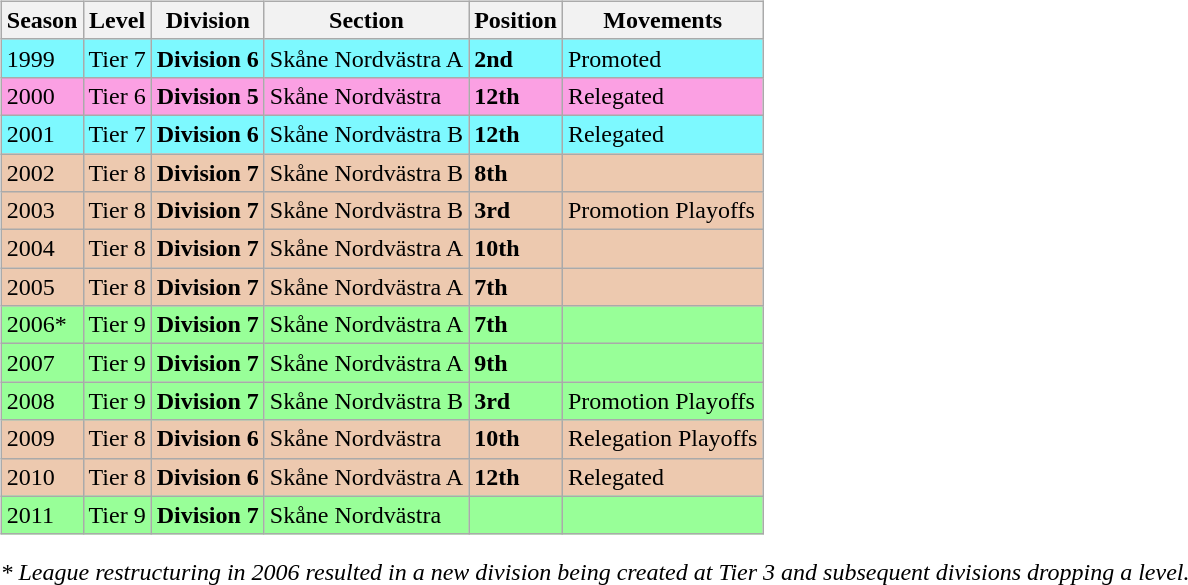<table>
<tr>
<td valign="top" width=0%><br><table class="wikitable">
<tr style="background:#f0f6fa;">
<th><strong>Season</strong></th>
<th><strong>Level</strong></th>
<th><strong>Division</strong></th>
<th><strong>Section</strong></th>
<th><strong>Position</strong></th>
<th><strong>Movements</strong></th>
</tr>
<tr>
<td style="background:#7DF9FF;">1999</td>
<td style="background:#7DF9FF;">Tier 7</td>
<td style="background:#7DF9FF;"><strong>Division 6</strong></td>
<td style="background:#7DF9FF;">Skåne Nordvästra A</td>
<td style="background:#7DF9FF;"><strong>2nd</strong></td>
<td style="background:#7DF9FF;">Promoted</td>
</tr>
<tr>
<td style="background:#FBA0E3;">2000</td>
<td style="background:#FBA0E3;">Tier 6</td>
<td style="background:#FBA0E3;"><strong>Division 5</strong></td>
<td style="background:#FBA0E3;">Skåne Nordvästra</td>
<td style="background:#FBA0E3;"><strong>12th</strong></td>
<td style="background:#FBA0E3;">Relegated</td>
</tr>
<tr>
<td style="background:#7DF9FF;">2001</td>
<td style="background:#7DF9FF;">Tier 7</td>
<td style="background:#7DF9FF;"><strong>Division 6</strong></td>
<td style="background:#7DF9FF;">Skåne Nordvästra B</td>
<td style="background:#7DF9FF;"><strong>12th</strong></td>
<td style="background:#7DF9FF;">Relegated</td>
</tr>
<tr>
<td style="background:#EDC9AF;">2002</td>
<td style="background:#EDC9AF;">Tier 8</td>
<td style="background:#EDC9AF;"><strong>Division 7</strong></td>
<td style="background:#EDC9AF;">Skåne Nordvästra B</td>
<td style="background:#EDC9AF;"><strong>8th</strong></td>
<td style="background:#EDC9AF;"></td>
</tr>
<tr>
<td style="background:#EDC9AF;">2003</td>
<td style="background:#EDC9AF;">Tier 8</td>
<td style="background:#EDC9AF;"><strong>Division 7</strong></td>
<td style="background:#EDC9AF;">Skåne Nordvästra B</td>
<td style="background:#EDC9AF;"><strong>3rd</strong></td>
<td style="background:#EDC9AF;">Promotion Playoffs</td>
</tr>
<tr>
<td style="background:#EDC9AF;">2004</td>
<td style="background:#EDC9AF;">Tier 8</td>
<td style="background:#EDC9AF;"><strong>Division 7</strong></td>
<td style="background:#EDC9AF;">Skåne Nordvästra A</td>
<td style="background:#EDC9AF;"><strong>10th</strong></td>
<td style="background:#EDC9AF;"></td>
</tr>
<tr>
<td style="background:#EDC9AF;">2005</td>
<td style="background:#EDC9AF;">Tier 8</td>
<td style="background:#EDC9AF;"><strong>Division 7</strong></td>
<td style="background:#EDC9AF;">Skåne Nordvästra A</td>
<td style="background:#EDC9AF;"><strong>7th</strong></td>
<td style="background:#EDC9AF;"></td>
</tr>
<tr>
<td style="background:#98FF98;">2006*</td>
<td style="background:#98FF98;">Tier 9</td>
<td style="background:#98FF98;"><strong>Division 7</strong></td>
<td style="background:#98FF98;">Skåne Nordvästra A</td>
<td style="background:#98FF98;"><strong>7th</strong></td>
<td style="background:#98FF98;"></td>
</tr>
<tr>
<td style="background:#98FF98;">2007</td>
<td style="background:#98FF98;">Tier 9</td>
<td style="background:#98FF98;"><strong>Division 7</strong></td>
<td style="background:#98FF98;">Skåne Nordvästra A</td>
<td style="background:#98FF98;"><strong>9th</strong></td>
<td style="background:#98FF98;"></td>
</tr>
<tr>
<td style="background:#98FF98;">2008</td>
<td style="background:#98FF98;">Tier 9</td>
<td style="background:#98FF98;"><strong>Division 7</strong></td>
<td style="background:#98FF98;">Skåne Nordvästra B</td>
<td style="background:#98FF98;"><strong>3rd</strong></td>
<td style="background:#98FF98;">Promotion Playoffs</td>
</tr>
<tr>
<td style="background:#EDC9AF;">2009</td>
<td style="background:#EDC9AF;">Tier 8</td>
<td style="background:#EDC9AF;"><strong>Division 6</strong></td>
<td style="background:#EDC9AF;">Skåne Nordvästra</td>
<td style="background:#EDC9AF;"><strong>10th</strong></td>
<td style="background:#EDC9AF;">Relegation Playoffs</td>
</tr>
<tr>
<td style="background:#EDC9AF;">2010</td>
<td style="background:#EDC9AF;">Tier 8</td>
<td style="background:#EDC9AF;"><strong>Division 6</strong></td>
<td style="background:#EDC9AF;">Skåne Nordvästra A</td>
<td style="background:#EDC9AF;"><strong>12th</strong></td>
<td style="background:#EDC9AF;">Relegated</td>
</tr>
<tr>
<td style="background:#98FF98;">2011</td>
<td style="background:#98FF98;">Tier 9</td>
<td style="background:#98FF98;"><strong>Division 7</strong></td>
<td style="background:#98FF98;">Skåne Nordvästra</td>
<td style="background:#98FF98;"></td>
<td style="background:#98FF98;"></td>
</tr>
</table>
<em>* League restructuring in 2006 resulted in a new division being created at Tier 3 and subsequent divisions dropping a level.</em> 

</td>
</tr>
</table>
